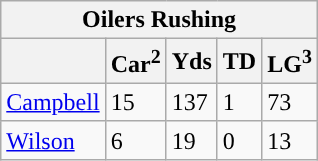<table class="wikitable">
<tr>
<th colspan="5">Oilers Rushing</th>
</tr>
<tr>
<th></th>
<th>Car<sup>2</sup></th>
<th>Yds</th>
<th>TD</th>
<th>LG<sup>3</sup></th>
</tr>
<tr>
<td><a href='#'>Campbell</a></td>
<td>15</td>
<td>137</td>
<td>1</td>
<td>73</td>
</tr>
<tr>
<td><a href='#'>Wilson</a></td>
<td>6</td>
<td>19</td>
<td>0</td>
<td>13</td>
</tr>
</table>
